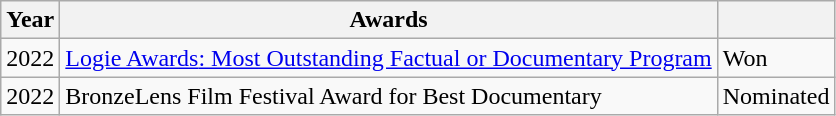<table class="wikitable">
<tr>
<th>Year</th>
<th>Awards</th>
<th></th>
</tr>
<tr>
<td>2022</td>
<td><a href='#'>Logie Awards</a><a href='#'>: Most Outstanding Factual or Documentary Program</a></td>
<td>Won</td>
</tr>
<tr>
<td>2022</td>
<td>BronzeLens Film Festival Award for Best Documentary</td>
<td>Nominated</td>
</tr>
</table>
